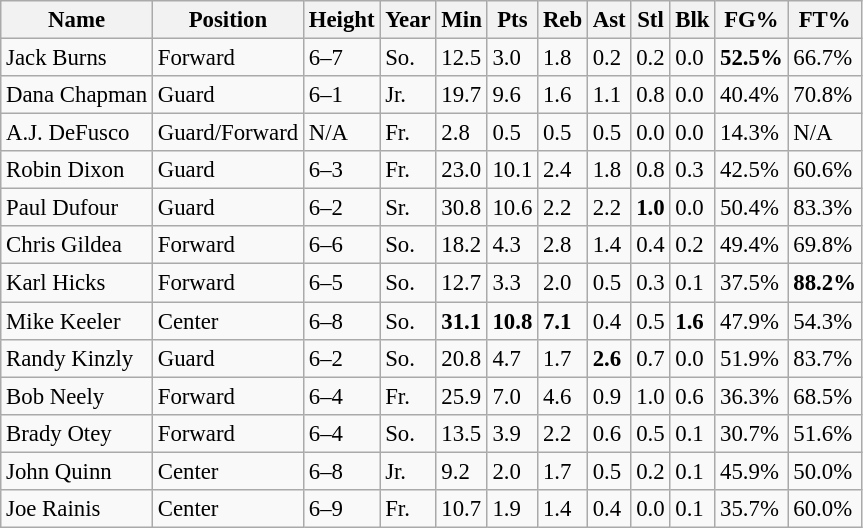<table class="wikitable" style="font-size: 95%;">
<tr>
<th>Name</th>
<th>Position</th>
<th>Height</th>
<th>Year</th>
<th>Min</th>
<th>Pts</th>
<th>Reb</th>
<th>Ast</th>
<th>Stl</th>
<th>Blk</th>
<th>FG%</th>
<th>FT%</th>
</tr>
<tr>
<td>Jack Burns</td>
<td>Forward</td>
<td>6–7</td>
<td>So.</td>
<td>12.5</td>
<td>3.0</td>
<td>1.8</td>
<td>0.2</td>
<td>0.2</td>
<td>0.0</td>
<td><strong>52.5%</strong></td>
<td>66.7%</td>
</tr>
<tr>
<td>Dana Chapman</td>
<td>Guard</td>
<td>6–1</td>
<td>Jr.</td>
<td>19.7</td>
<td>9.6</td>
<td>1.6</td>
<td>1.1</td>
<td>0.8</td>
<td>0.0</td>
<td>40.4%</td>
<td>70.8%</td>
</tr>
<tr>
<td>A.J. DeFusco</td>
<td>Guard/Forward</td>
<td>N/A</td>
<td>Fr.</td>
<td>2.8</td>
<td>0.5</td>
<td>0.5</td>
<td>0.5</td>
<td>0.0</td>
<td>0.0</td>
<td>14.3%</td>
<td>N/A</td>
</tr>
<tr>
<td>Robin Dixon</td>
<td>Guard</td>
<td>6–3</td>
<td>Fr.</td>
<td>23.0</td>
<td>10.1</td>
<td>2.4</td>
<td>1.8</td>
<td>0.8</td>
<td>0.3</td>
<td>42.5%</td>
<td>60.6%</td>
</tr>
<tr>
<td>Paul Dufour</td>
<td>Guard</td>
<td>6–2</td>
<td>Sr.</td>
<td>30.8</td>
<td>10.6</td>
<td>2.2</td>
<td>2.2</td>
<td><strong>1.0</strong></td>
<td>0.0</td>
<td>50.4%</td>
<td>83.3%</td>
</tr>
<tr>
<td>Chris Gildea</td>
<td>Forward</td>
<td>6–6</td>
<td>So.</td>
<td>18.2</td>
<td>4.3</td>
<td>2.8</td>
<td>1.4</td>
<td>0.4</td>
<td>0.2</td>
<td>49.4%</td>
<td>69.8%</td>
</tr>
<tr>
<td>Karl Hicks</td>
<td>Forward</td>
<td>6–5</td>
<td>So.</td>
<td>12.7</td>
<td>3.3</td>
<td>2.0</td>
<td>0.5</td>
<td>0.3</td>
<td>0.1</td>
<td>37.5%</td>
<td><strong>88.2%</strong></td>
</tr>
<tr>
<td>Mike Keeler</td>
<td>Center</td>
<td>6–8</td>
<td>So.</td>
<td><strong>31.1</strong></td>
<td><strong>10.8</strong></td>
<td><strong>7.1</strong></td>
<td>0.4</td>
<td>0.5</td>
<td><strong>1.6</strong></td>
<td>47.9%</td>
<td>54.3%</td>
</tr>
<tr>
<td>Randy Kinzly</td>
<td>Guard</td>
<td>6–2</td>
<td>So.</td>
<td>20.8</td>
<td>4.7</td>
<td>1.7</td>
<td><strong>2.6</strong></td>
<td>0.7</td>
<td>0.0</td>
<td>51.9%</td>
<td>83.7%</td>
</tr>
<tr>
<td>Bob Neely</td>
<td>Forward</td>
<td>6–4</td>
<td>Fr.</td>
<td>25.9</td>
<td>7.0</td>
<td>4.6</td>
<td>0.9</td>
<td>1.0</td>
<td>0.6</td>
<td>36.3%</td>
<td>68.5%</td>
</tr>
<tr>
<td>Brady Otey</td>
<td>Forward</td>
<td>6–4</td>
<td>So.</td>
<td>13.5</td>
<td>3.9</td>
<td>2.2</td>
<td>0.6</td>
<td>0.5</td>
<td>0.1</td>
<td>30.7%</td>
<td>51.6%</td>
</tr>
<tr>
<td>John Quinn</td>
<td>Center</td>
<td>6–8</td>
<td>Jr.</td>
<td>9.2</td>
<td>2.0</td>
<td>1.7</td>
<td>0.5</td>
<td>0.2</td>
<td>0.1</td>
<td>45.9%</td>
<td>50.0%</td>
</tr>
<tr>
<td>Joe Rainis</td>
<td>Center</td>
<td>6–9</td>
<td>Fr.</td>
<td>10.7</td>
<td>1.9</td>
<td>1.4</td>
<td>0.4</td>
<td>0.0</td>
<td>0.1</td>
<td>35.7%</td>
<td>60.0%</td>
</tr>
</table>
